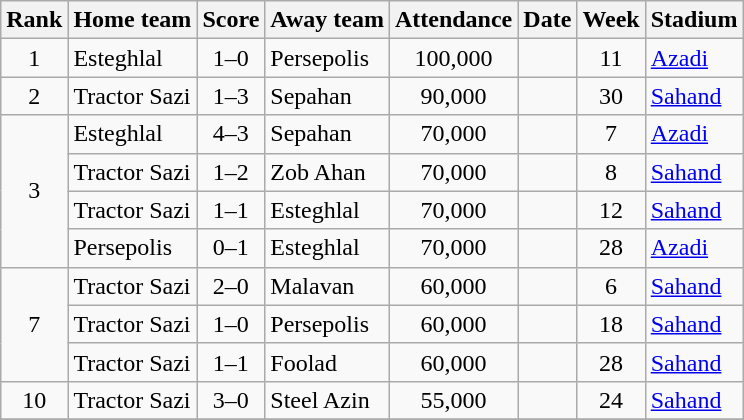<table class="wikitable sortable">
<tr>
<th>Rank</th>
<th>Home team</th>
<th>Score</th>
<th>Away team</th>
<th>Attendance</th>
<th>Date</th>
<th>Week</th>
<th>Stadium</th>
</tr>
<tr>
<td align=center>1</td>
<td>Esteghlal</td>
<td align=center>1–0</td>
<td>Persepolis</td>
<td align=center>100,000</td>
<td></td>
<td align=center>11</td>
<td><a href='#'>Azadi</a></td>
</tr>
<tr>
<td align=center>2</td>
<td>Tractor Sazi</td>
<td align=center>1–3</td>
<td>Sepahan</td>
<td align=center>90,000</td>
<td></td>
<td align=center>30</td>
<td><a href='#'>Sahand</a></td>
</tr>
<tr>
<td align=center rowspan="4">3</td>
<td>Esteghlal</td>
<td align=center>4–3</td>
<td>Sepahan</td>
<td align=center>70,000</td>
<td></td>
<td align=center>7</td>
<td><a href='#'>Azadi</a></td>
</tr>
<tr>
<td>Tractor Sazi</td>
<td align=center>1–2</td>
<td>Zob Ahan</td>
<td align=center>70,000</td>
<td></td>
<td align=center>8</td>
<td><a href='#'>Sahand</a></td>
</tr>
<tr>
<td>Tractor Sazi</td>
<td align=center>1–1</td>
<td>Esteghlal</td>
<td align=center>70,000</td>
<td></td>
<td align=center>12</td>
<td><a href='#'>Sahand</a></td>
</tr>
<tr>
<td>Persepolis</td>
<td align=center>0–1</td>
<td>Esteghlal</td>
<td align=center>70,000</td>
<td></td>
<td align=center>28</td>
<td><a href='#'>Azadi</a></td>
</tr>
<tr>
<td align=center rowspan="3">7</td>
<td>Tractor Sazi</td>
<td align=center>2–0</td>
<td>Malavan</td>
<td align=center>60,000</td>
<td></td>
<td align=center>6</td>
<td><a href='#'>Sahand</a></td>
</tr>
<tr>
<td>Tractor Sazi</td>
<td align=center>1–0</td>
<td>Persepolis</td>
<td align=center>60,000</td>
<td></td>
<td align=center>18</td>
<td><a href='#'>Sahand</a></td>
</tr>
<tr>
<td>Tractor Sazi</td>
<td align=center>1–1</td>
<td>Foolad</td>
<td align=center>60,000</td>
<td></td>
<td align=center>28</td>
<td><a href='#'>Sahand</a></td>
</tr>
<tr>
<td align=center>10</td>
<td>Tractor Sazi</td>
<td align=center>3–0</td>
<td>Steel Azin</td>
<td align=center>55,000</td>
<td></td>
<td align=center>24</td>
<td><a href='#'>Sahand</a></td>
</tr>
<tr>
</tr>
</table>
